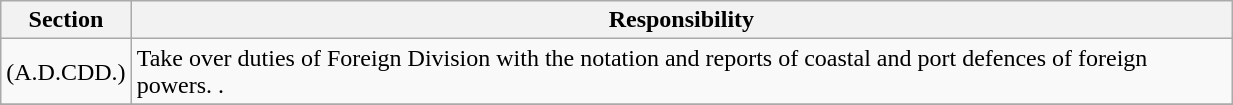<table class="collapsible wikitable collapsed" style="width: 65%">
<tr>
<th>Section</th>
<th>Responsibility</th>
</tr>
<tr>
<td>(A.D.CDD.)</td>
<td>Take over duties of Foreign Division with the notation and reports of coastal and port defences of foreign powers. .</td>
</tr>
<tr>
</tr>
</table>
